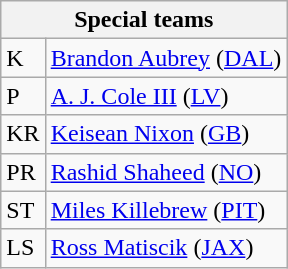<table class="wikitable">
<tr>
<th colspan="6">Special teams</th>
</tr>
<tr>
<td>K</td>
<td><a href='#'>Brandon Aubrey</a> (<a href='#'>DAL</a>)</td>
</tr>
<tr>
<td>P</td>
<td><a href='#'>A. J. Cole III</a> (<a href='#'>LV</a>)</td>
</tr>
<tr>
<td>KR</td>
<td><a href='#'>Keisean Nixon</a> (<a href='#'>GB</a>)</td>
</tr>
<tr>
<td>PR</td>
<td><a href='#'>Rashid Shaheed</a> (<a href='#'>NO</a>)</td>
</tr>
<tr>
<td>ST</td>
<td><a href='#'>Miles Killebrew</a> (<a href='#'>PIT</a>)</td>
</tr>
<tr>
<td>LS</td>
<td><a href='#'>Ross Matiscik</a> (<a href='#'>JAX</a>)</td>
</tr>
</table>
